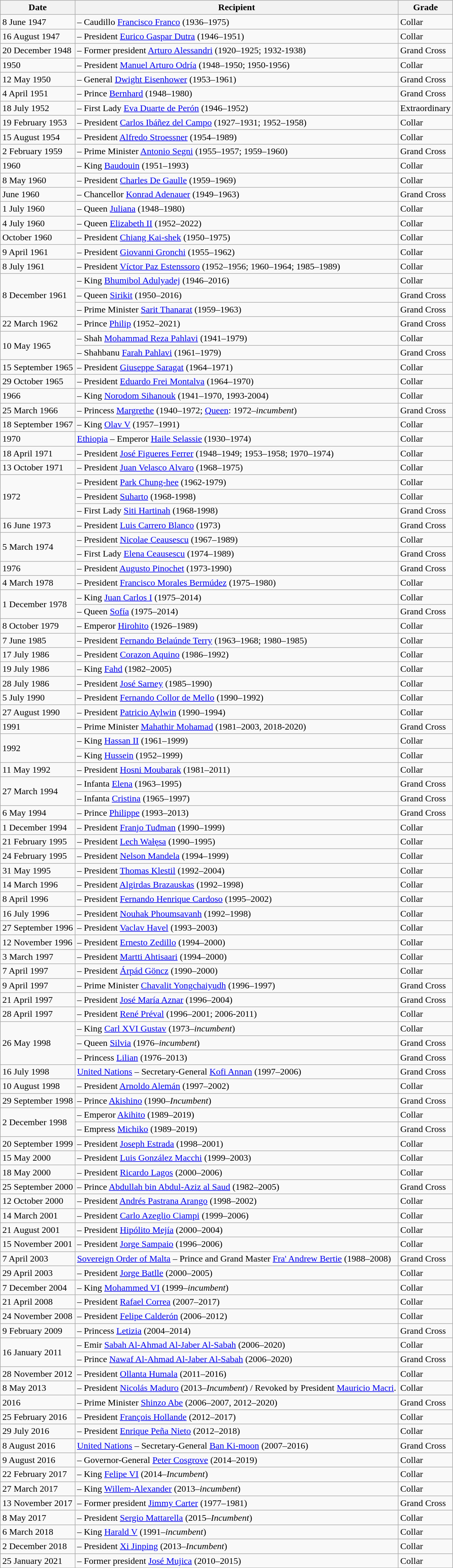<table class="wikitable">
<tr>
<th>Date</th>
<th>Recipient</th>
<th>Grade</th>
</tr>
<tr>
<td>8 June 1947</td>
<td> – Caudillo <a href='#'>Francisco Franco</a> (1936–1975)</td>
<td>Collar</td>
</tr>
<tr>
<td>16 August 1947</td>
<td> – President <a href='#'>Eurico Gaspar Dutra</a> (1946–1951)</td>
<td>Collar</td>
</tr>
<tr>
<td>20 December 1948</td>
<td> – Former president <a href='#'>Arturo Alessandri</a>  (1920–1925; 1932-1938)</td>
<td>Grand Cross</td>
</tr>
<tr>
<td>1950</td>
<td> – President <a href='#'>Manuel Arturo Odría</a>  (1948–1950; 1950-1956)</td>
<td>Collar</td>
</tr>
<tr>
<td>12 May 1950</td>
<td> – General <a href='#'>Dwight Eisenhower</a> (1953–1961)</td>
<td>Grand Cross</td>
</tr>
<tr>
<td>4 April 1951</td>
<td> – Prince <a href='#'>Bernhard</a> (1948–1980)</td>
<td>Grand Cross</td>
</tr>
<tr>
<td>18 July 1952</td>
<td> – First Lady <a href='#'>Eva Duarte de Perón</a> (1946–1952)</td>
<td>Extraordinary</td>
</tr>
<tr>
<td>19 February 1953</td>
<td> – President <a href='#'>Carlos Ibáñez del Campo</a> (1927–1931; 1952–1958)</td>
<td>Collar</td>
</tr>
<tr>
<td>15 August 1954</td>
<td> – President <a href='#'>Alfredo Stroessner</a> (1954–1989)</td>
<td>Collar</td>
</tr>
<tr>
<td>2 February 1959</td>
<td> – Prime Minister <a href='#'>Antonio Segni</a> (1955–1957; 1959–1960)</td>
<td>Grand Cross</td>
</tr>
<tr>
<td>1960</td>
<td> – King <a href='#'>Baudouin</a> (1951–1993)</td>
<td>Collar</td>
</tr>
<tr>
<td>8 May 1960</td>
<td> – President <a href='#'>Charles De Gaulle</a> (1959–1969)</td>
<td>Collar</td>
</tr>
<tr>
<td>June 1960</td>
<td> – Chancellor <a href='#'>Konrad Adenauer</a> (1949–1963)</td>
<td>Grand Cross</td>
</tr>
<tr>
<td>1 July 1960</td>
<td> – Queen <a href='#'>Juliana</a> (1948–1980)</td>
<td>Collar</td>
</tr>
<tr>
<td>4 July 1960</td>
<td> – Queen <a href='#'>Elizabeth II</a> (1952–2022)</td>
<td>Collar</td>
</tr>
<tr>
<td>October 1960</td>
<td> – President <a href='#'>Chiang Kai-shek</a> (1950–1975)</td>
<td>Collar</td>
</tr>
<tr>
<td>9 April 1961</td>
<td> – President <a href='#'>Giovanni Gronchi</a> (1955–1962)</td>
<td>Collar</td>
</tr>
<tr>
<td>8 July 1961</td>
<td> – President <a href='#'>Víctor Paz Estenssoro</a> (1952–1956; 1960–1964; 1985–1989)</td>
<td>Collar</td>
</tr>
<tr>
<td rowspan="3">8 December 1961</td>
<td> – King <a href='#'>Bhumibol Adulyadej</a> (1946–2016)</td>
<td>Collar</td>
</tr>
<tr>
<td> – Queen <a href='#'>Sirikit</a> (1950–2016)</td>
<td>Grand Cross</td>
</tr>
<tr>
<td> – Prime Minister <a href='#'>Sarit Thanarat</a> (1959–1963)</td>
<td>Grand Cross</td>
</tr>
<tr>
<td>22 March 1962</td>
<td> – Prince <a href='#'>Philip</a> (1952–2021)</td>
<td>Grand Cross</td>
</tr>
<tr>
<td rowspan="2">10 May 1965</td>
<td> – Shah <a href='#'>Mohammad Reza Pahlavi</a> (1941–1979)</td>
<td>Collar</td>
</tr>
<tr>
<td> – Shahbanu <a href='#'>Farah Pahlavi</a> (1961–1979)</td>
<td>Grand Cross</td>
</tr>
<tr>
<td>15 September 1965</td>
<td> – President <a href='#'>Giuseppe Saragat</a> (1964–1971)</td>
<td>Collar</td>
</tr>
<tr>
<td>29 October 1965</td>
<td> – President <a href='#'>Eduardo Frei Montalva</a> (1964–1970)</td>
<td>Collar</td>
</tr>
<tr>
<td>1966</td>
<td> – King <a href='#'>Norodom Sihanouk</a> (1941–1970, 1993-2004)</td>
<td>Collar</td>
</tr>
<tr>
<td>25 March 1966</td>
<td> – Princess <a href='#'>Margrethe</a> (1940–1972; <a href='#'>Queen</a>: 1972–<em>incumbent</em>)</td>
<td>Grand Cross</td>
</tr>
<tr>
<td>18 September 1967</td>
<td> – King <a href='#'>Olav V</a> (1957–1991)</td>
<td>Collar</td>
</tr>
<tr>
<td>1970</td>
<td> <a href='#'>Ethiopia</a> – Emperor <a href='#'>Haile Selassie</a> (1930–1974)</td>
<td>Collar</td>
</tr>
<tr>
<td>18 April 1971</td>
<td> – President <a href='#'>José Figueres Ferrer</a> (1948–1949; 1953–1958; 1970–1974)</td>
<td>Collar</td>
</tr>
<tr>
<td>13 October 1971</td>
<td> – President <a href='#'>Juan Velasco Alvaro</a> (1968–1975)</td>
<td>Collar</td>
</tr>
<tr>
<td rowspan="3">1972</td>
<td> – President <a href='#'>Park Chung-hee</a> (1962-1979)</td>
<td>Collar</td>
</tr>
<tr>
<td> – President <a href='#'>Suharto</a> (1968-1998)</td>
<td>Collar</td>
</tr>
<tr>
<td> – First Lady <a href='#'>Siti Hartinah</a> (1968-1998)</td>
<td>Grand Cross</td>
</tr>
<tr>
<td>16 June 1973</td>
<td> – President <a href='#'>Luis Carrero Blanco</a> (1973)</td>
<td>Grand Cross</td>
</tr>
<tr>
<td rowspan="2">5 March 1974</td>
<td> – President <a href='#'>Nicolae Ceausescu</a> (1967–1989)</td>
<td>Collar</td>
</tr>
<tr>
<td> – First Lady <a href='#'>Elena Ceausescu</a> (1974–1989)</td>
<td>Grand Cross</td>
</tr>
<tr>
<td>1976</td>
<td> – President <a href='#'>Augusto Pinochet</a>  (1973-1990)</td>
<td>Grand Cross</td>
</tr>
<tr>
<td>4 March 1978</td>
<td> – President <a href='#'>Francisco Morales Bermúdez</a> (1975–1980)</td>
<td>Collar</td>
</tr>
<tr>
<td rowspan="2">1 December 1978</td>
<td> – King <a href='#'>Juan Carlos I</a> (1975–2014)</td>
<td>Collar</td>
</tr>
<tr>
<td> – Queen <a href='#'>Sofía</a> (1975–2014)</td>
<td>Grand Cross</td>
</tr>
<tr>
<td>8 October 1979</td>
<td> – Emperor <a href='#'>Hirohito</a> (1926–1989)</td>
<td>Collar</td>
</tr>
<tr>
<td>7 June 1985</td>
<td> – President <a href='#'>Fernando Belaúnde Terry</a> (1963–1968; 1980–1985)</td>
<td>Collar</td>
</tr>
<tr>
<td>17 July 1986</td>
<td> – President <a href='#'>Corazon Aquino</a> (1986–1992)</td>
<td>Collar</td>
</tr>
<tr>
<td>19 July 1986</td>
<td> – King <a href='#'>Fahd</a> (1982–2005)</td>
<td>Collar</td>
</tr>
<tr>
<td>28 July 1986</td>
<td> – President <a href='#'>José Sarney</a> (1985–1990)</td>
<td>Collar</td>
</tr>
<tr>
<td>5 July 1990</td>
<td> – President <a href='#'>Fernando Collor de Mello</a> (1990–1992)</td>
<td>Collar</td>
</tr>
<tr>
<td>27 August 1990</td>
<td> – President <a href='#'>Patricio Aylwin</a> (1990–1994)</td>
<td>Collar</td>
</tr>
<tr>
<td>1991</td>
<td> – Prime Minister <a href='#'>Mahathir Mohamad</a> (1981–2003, 2018-2020)</td>
<td>Grand Cross</td>
</tr>
<tr>
<td rowspan="2">1992</td>
<td> – King <a href='#'>Hassan II</a> (1961–1999)</td>
<td>Collar</td>
</tr>
<tr>
<td> – King <a href='#'>Hussein</a> (1952–1999)</td>
<td>Collar</td>
</tr>
<tr>
<td>11 May 1992</td>
<td> – President <a href='#'>Hosni Moubarak</a> (1981–2011)</td>
<td>Collar</td>
</tr>
<tr>
<td rowspan="2">27 March 1994</td>
<td> – Infanta <a href='#'>Elena</a> (1963–1995)</td>
<td>Grand Cross</td>
</tr>
<tr>
<td> – Infanta <a href='#'>Cristina</a> (1965–1997)</td>
<td>Grand Cross</td>
</tr>
<tr>
<td>6 May 1994</td>
<td> – Prince <a href='#'>Philippe</a> (1993–2013)</td>
<td>Grand Cross</td>
</tr>
<tr>
<td>1 December 1994</td>
<td> – President <a href='#'>Franjo Tuđman</a> (1990–1999)</td>
<td>Collar</td>
</tr>
<tr>
<td>21 February 1995</td>
<td> – President <a href='#'>Lech Wałęsa</a> (1990–1995)</td>
<td>Collar</td>
</tr>
<tr>
<td>24 February 1995</td>
<td> – President <a href='#'>Nelson Mandela</a> (1994–1999)</td>
<td>Collar</td>
</tr>
<tr>
<td>31 May 1995</td>
<td> – President <a href='#'>Thomas Klestil</a> (1992–2004)</td>
<td>Collar</td>
</tr>
<tr>
<td>14 March 1996</td>
<td> – President <a href='#'>Algirdas Brazauskas</a> (1992–1998)</td>
<td>Collar</td>
</tr>
<tr>
<td>8 April 1996</td>
<td> – President <a href='#'>Fernando Henrique Cardoso</a> (1995–2002)</td>
<td>Collar</td>
</tr>
<tr>
<td>16 July 1996</td>
<td> – President <a href='#'>Nouhak Phoumsavanh</a> (1992–1998)</td>
<td>Collar</td>
</tr>
<tr>
<td>27 September 1996</td>
<td> – President <a href='#'>Vaclav Havel</a> (1993–2003)</td>
<td>Collar</td>
</tr>
<tr>
<td>12 November 1996</td>
<td> – President <a href='#'>Ernesto Zedillo</a> (1994–2000)</td>
<td>Collar</td>
</tr>
<tr>
<td>3 March 1997</td>
<td> – President <a href='#'>Martti Ahtisaari</a> (1994–2000)</td>
<td>Collar</td>
</tr>
<tr>
<td>7 April 1997</td>
<td> – President <a href='#'>Árpád Göncz</a> (1990–2000)</td>
<td>Collar</td>
</tr>
<tr>
<td>9 April 1997</td>
<td> – Prime Minister <a href='#'>Chavalit Yongchaiyudh</a> (1996–1997)</td>
<td>Grand Cross</td>
</tr>
<tr>
<td>21 April 1997</td>
<td> – President <a href='#'>José María Aznar</a> (1996–2004)</td>
<td>Grand Cross</td>
</tr>
<tr>
<td>28 April 1997</td>
<td> – President <a href='#'>René Préval</a> (1996–2001; 2006-2011)</td>
<td>Collar</td>
</tr>
<tr>
<td rowspan="3">26 May 1998</td>
<td> – King <a href='#'>Carl XVI Gustav</a> (1973–<em>incumbent</em>)</td>
<td>Collar</td>
</tr>
<tr>
<td> – Queen <a href='#'>Silvia</a> (1976–<em>incumbent</em>)</td>
<td>Grand Cross</td>
</tr>
<tr>
<td> – Princess <a href='#'>Lilian</a> (1976–2013)</td>
<td>Grand Cross</td>
</tr>
<tr>
<td>16 July 1998</td>
<td> <a href='#'>United Nations</a> – Secretary-General <a href='#'>Kofi Annan</a> (1997–2006)</td>
<td>Grand Cross</td>
</tr>
<tr>
<td>10 August 1998</td>
<td> – President <a href='#'>Arnoldo Alemán</a> (1997–2002)</td>
<td>Collar</td>
</tr>
<tr>
<td>29 September 1998</td>
<td> – Prince <a href='#'>Akishino</a> (1990–<em>Incumbent</em>)</td>
<td>Grand Cross</td>
</tr>
<tr>
<td rowspan="2">2 December 1998</td>
<td> – Emperor <a href='#'>Akihito</a> (1989–2019)</td>
<td>Collar</td>
</tr>
<tr>
<td> – Empress <a href='#'>Michiko</a> (1989–2019)</td>
<td>Grand Cross</td>
</tr>
<tr>
<td>20 September 1999</td>
<td> – President <a href='#'>Joseph Estrada</a> (1998–2001)</td>
<td>Collar</td>
</tr>
<tr>
<td>15 May 2000</td>
<td> – President <a href='#'>Luis González Macchi</a> (1999–2003)</td>
<td>Collar</td>
</tr>
<tr>
<td>18 May 2000</td>
<td> – President <a href='#'>Ricardo Lagos</a> (2000–2006)</td>
<td>Collar</td>
</tr>
<tr>
<td>25 September 2000</td>
<td> – Prince <a href='#'>Abdullah bin Abdul-Aziz al Saud</a> (1982–2005)</td>
<td>Grand Cross</td>
</tr>
<tr>
<td>12 October 2000</td>
<td> – President <a href='#'>Andrés Pastrana Arango</a> (1998–2002)</td>
<td>Collar</td>
</tr>
<tr>
<td>14 March 2001</td>
<td> – President <a href='#'>Carlo Azeglio Ciampi</a> (1999–2006)</td>
<td>Collar</td>
</tr>
<tr>
<td>21 August 2001</td>
<td> – President <a href='#'>Hipólito Mejía</a> (2000–2004)</td>
<td>Collar</td>
</tr>
<tr>
<td>15 November 2001</td>
<td> – President <a href='#'>Jorge Sampaio</a> (1996–2006)</td>
<td>Collar</td>
</tr>
<tr>
<td>7 April 2003</td>
<td> <a href='#'>Sovereign Order of Malta</a> – Prince and Grand Master <a href='#'>Fra' Andrew Bertie</a> (1988–2008)</td>
<td>Grand Cross</td>
</tr>
<tr>
<td>29 April 2003</td>
<td> – President <a href='#'>Jorge Batlle</a> (2000–2005)</td>
<td>Collar</td>
</tr>
<tr>
<td>7 December 2004</td>
<td> – King <a href='#'>Mohammed VI</a> (1999–<em>incumbent</em>)</td>
<td>Collar</td>
</tr>
<tr>
<td>21 April 2008</td>
<td> – President <a href='#'>Rafael Correa</a> (2007–2017)</td>
<td>Collar</td>
</tr>
<tr>
<td>24 November 2008</td>
<td> – President <a href='#'>Felipe Calderón</a> (2006–2012)</td>
<td>Collar</td>
</tr>
<tr>
<td>9 February 2009</td>
<td> – Princess <a href='#'>Letizia</a> (2004–2014)</td>
<td>Grand Cross</td>
</tr>
<tr>
<td rowspan="2">16 January 2011</td>
<td> – Emir <a href='#'>Sabah Al-Ahmad Al-Jaber Al-Sabah</a> (2006–2020)</td>
<td>Collar</td>
</tr>
<tr>
<td> – Prince <a href='#'>Nawaf Al-Ahmad Al-Jaber Al-Sabah</a> (2006–2020)</td>
<td>Grand Cross</td>
</tr>
<tr>
<td>28 November 2012</td>
<td> – President <a href='#'>Ollanta Humala</a> (2011–2016)</td>
<td>Collar</td>
</tr>
<tr>
<td>8 May 2013</td>
<td> – President <a href='#'>Nicolás Maduro</a> (2013–<em>Incumbent</em>) / Revoked by President <a href='#'>Mauricio Macri</a>.</td>
<td>Collar</td>
</tr>
<tr>
<td>2016</td>
<td> – Prime Minister <a href='#'>Shinzo Abe</a> (2006–2007, 2012–2020)</td>
<td>Grand Cross</td>
</tr>
<tr>
<td>25 February 2016</td>
<td> – President <a href='#'>François Hollande</a> (2012–2017)</td>
<td>Collar</td>
</tr>
<tr>
<td>29 July 2016</td>
<td> – President <a href='#'>Enrique Peña Nieto</a> (2012–2018)</td>
<td>Collar</td>
</tr>
<tr>
<td>8 August 2016</td>
<td> <a href='#'>United Nations</a> – Secretary-General <a href='#'>Ban Ki-moon</a> (2007–2016)</td>
<td>Grand Cross</td>
</tr>
<tr>
<td>9 August 2016</td>
<td> – Governor-General <a href='#'>Peter Cosgrove</a> (2014–2019)</td>
<td>Collar</td>
</tr>
<tr>
<td>22 February 2017</td>
<td> – King <a href='#'>Felipe VI</a> (2014–<em>Incumbent</em>)</td>
<td>Collar</td>
</tr>
<tr>
<td>27 March 2017</td>
<td> – King <a href='#'>Willem-Alexander</a> (2013–<em>incumbent</em>)</td>
<td>Collar</td>
</tr>
<tr>
<td>13 November 2017</td>
<td> – Former president <a href='#'>Jimmy Carter</a> (1977–1981)</td>
<td>Grand Cross</td>
</tr>
<tr>
<td>8 May 2017</td>
<td> – President <a href='#'>Sergio Mattarella</a> (2015–<em>Incumbent</em>)</td>
<td>Collar</td>
</tr>
<tr>
<td>6 March 2018</td>
<td> – King <a href='#'>Harald V</a> (1991–<em>incumbent</em>)</td>
<td>Collar</td>
</tr>
<tr>
<td>2 December 2018</td>
<td> – President <a href='#'>Xi Jinping</a> (2013–<em>Incumbent</em>)</td>
<td>Collar</td>
</tr>
<tr>
<td>25 January 2021</td>
<td> – Former president <a href='#'>José Mujica</a> (2010–2015)</td>
<td>Collar</td>
</tr>
</table>
